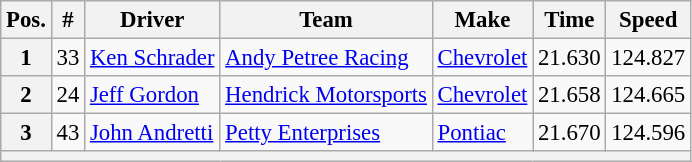<table class="wikitable" style="font-size:95%">
<tr>
<th>Pos.</th>
<th>#</th>
<th>Driver</th>
<th>Team</th>
<th>Make</th>
<th>Time</th>
<th>Speed</th>
</tr>
<tr>
<th>1</th>
<td>33</td>
<td><a href='#'>Ken Schrader</a></td>
<td><a href='#'>Andy Petree Racing</a></td>
<td><a href='#'>Chevrolet</a></td>
<td>21.630</td>
<td>124.827</td>
</tr>
<tr>
<th>2</th>
<td>24</td>
<td><a href='#'>Jeff Gordon</a></td>
<td><a href='#'>Hendrick Motorsports</a></td>
<td><a href='#'>Chevrolet</a></td>
<td>21.658</td>
<td>124.665</td>
</tr>
<tr>
<th>3</th>
<td>43</td>
<td><a href='#'>John Andretti</a></td>
<td><a href='#'>Petty Enterprises</a></td>
<td><a href='#'>Pontiac</a></td>
<td>21.670</td>
<td>124.596</td>
</tr>
<tr>
<th colspan="7"></th>
</tr>
</table>
